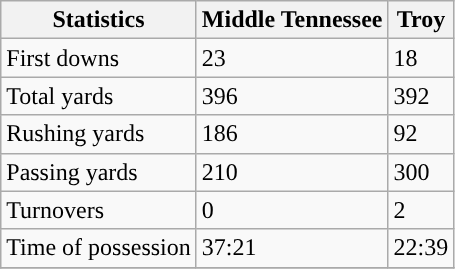<table class="wikitable">
<tr>
<th>Statistics</th>
<th>Middle Tennessee</th>
<th>Troy</th>
</tr>
<tr>
<td>First downs</td>
<td>23</td>
<td>18</td>
</tr>
<tr>
<td>Total yards</td>
<td>396</td>
<td>392</td>
</tr>
<tr>
<td>Rushing yards</td>
<td>186</td>
<td>92</td>
</tr>
<tr>
<td>Passing yards</td>
<td>210</td>
<td>300</td>
</tr>
<tr>
<td>Turnovers</td>
<td>0</td>
<td>2</td>
</tr>
<tr>
<td>Time of possession</td>
<td>37:21</td>
<td>22:39</td>
</tr>
<tr>
</tr>
</table>
